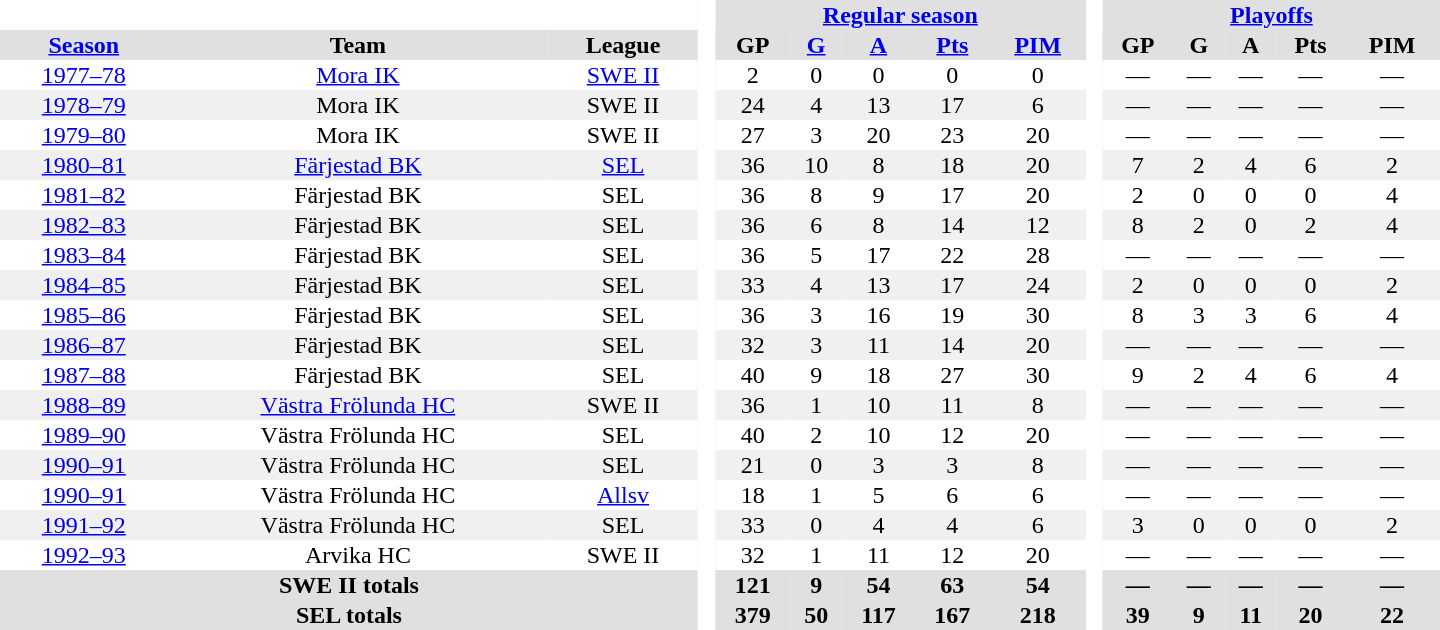<table border="0" cellpadding="1" cellspacing="0" style="text-align:center; width:60em">
<tr bgcolor="#e0e0e0">
<th colspan="3" bgcolor="#ffffff"> </th>
<th rowspan="99" bgcolor="#ffffff"> </th>
<th colspan="5"><a href='#'>Regular season</a></th>
<th rowspan="99" bgcolor="#ffffff"> </th>
<th colspan="5"><a href='#'>Playoffs</a></th>
</tr>
<tr bgcolor="#e0e0e0">
<th><a href='#'>Season</a></th>
<th>Team</th>
<th>League</th>
<th>GP</th>
<th><a href='#'>G</a></th>
<th><a href='#'>A</a></th>
<th><a href='#'>Pts</a></th>
<th><a href='#'>PIM</a></th>
<th>GP</th>
<th>G</th>
<th>A</th>
<th>Pts</th>
<th>PIM</th>
</tr>
<tr>
<td><a href='#'>1977–78</a></td>
<td><a href='#'>Mora IK</a></td>
<td><a href='#'>SWE II</a></td>
<td>2</td>
<td>0</td>
<td>0</td>
<td>0</td>
<td>0</td>
<td>—</td>
<td>—</td>
<td>—</td>
<td>—</td>
<td>—</td>
</tr>
<tr bgcolor="#f0f0f0">
<td><a href='#'>1978–79</a></td>
<td>Mora IK</td>
<td>SWE II</td>
<td>24</td>
<td>4</td>
<td>13</td>
<td>17</td>
<td>6</td>
<td>—</td>
<td>—</td>
<td>—</td>
<td>—</td>
<td>—</td>
</tr>
<tr>
<td><a href='#'>1979–80</a></td>
<td>Mora IK</td>
<td>SWE II</td>
<td>27</td>
<td>3</td>
<td>20</td>
<td>23</td>
<td>20</td>
<td>—</td>
<td>—</td>
<td>—</td>
<td>—</td>
<td>—</td>
</tr>
<tr bgcolor="#f0f0f0">
<td><a href='#'>1980–81</a></td>
<td><a href='#'>Färjestad BK</a></td>
<td><a href='#'>SEL</a></td>
<td>36</td>
<td>10</td>
<td>8</td>
<td>18</td>
<td>20</td>
<td>7</td>
<td>2</td>
<td>4</td>
<td>6</td>
<td>2</td>
</tr>
<tr>
<td><a href='#'>1981–82</a></td>
<td>Färjestad BK</td>
<td>SEL</td>
<td>36</td>
<td>8</td>
<td>9</td>
<td>17</td>
<td>20</td>
<td>2</td>
<td>0</td>
<td>0</td>
<td>0</td>
<td>4</td>
</tr>
<tr bgcolor="#f0f0f0">
<td><a href='#'>1982–83</a></td>
<td>Färjestad BK</td>
<td>SEL</td>
<td>36</td>
<td>6</td>
<td>8</td>
<td>14</td>
<td>12</td>
<td>8</td>
<td>2</td>
<td>0</td>
<td>2</td>
<td>4</td>
</tr>
<tr>
<td><a href='#'>1983–84</a></td>
<td>Färjestad BK</td>
<td>SEL</td>
<td>36</td>
<td>5</td>
<td>17</td>
<td>22</td>
<td>28</td>
<td>—</td>
<td>—</td>
<td>—</td>
<td>—</td>
<td>—</td>
</tr>
<tr bgcolor="#f0f0f0">
<td><a href='#'>1984–85</a></td>
<td>Färjestad BK</td>
<td>SEL</td>
<td>33</td>
<td>4</td>
<td>13</td>
<td>17</td>
<td>24</td>
<td>2</td>
<td>0</td>
<td>0</td>
<td>0</td>
<td>2</td>
</tr>
<tr>
<td><a href='#'>1985–86</a></td>
<td>Färjestad BK</td>
<td>SEL</td>
<td>36</td>
<td>3</td>
<td>16</td>
<td>19</td>
<td>30</td>
<td>8</td>
<td>3</td>
<td>3</td>
<td>6</td>
<td>4</td>
</tr>
<tr bgcolor="#f0f0f0">
<td><a href='#'>1986–87</a></td>
<td>Färjestad BK</td>
<td>SEL</td>
<td>32</td>
<td>3</td>
<td>11</td>
<td>14</td>
<td>20</td>
<td>—</td>
<td>—</td>
<td>—</td>
<td>—</td>
<td>—</td>
</tr>
<tr>
<td><a href='#'>1987–88</a></td>
<td>Färjestad BK</td>
<td>SEL</td>
<td>40</td>
<td>9</td>
<td>18</td>
<td>27</td>
<td>30</td>
<td>9</td>
<td>2</td>
<td>4</td>
<td>6</td>
<td>4</td>
</tr>
<tr bgcolor="#f0f0f0">
<td><a href='#'>1988–89</a></td>
<td><a href='#'>Västra Frölunda HC</a></td>
<td>SWE II</td>
<td>36</td>
<td>1</td>
<td>10</td>
<td>11</td>
<td>8</td>
<td>—</td>
<td>—</td>
<td>—</td>
<td>—</td>
<td>—</td>
</tr>
<tr>
<td><a href='#'>1989–90</a></td>
<td>Västra Frölunda HC</td>
<td>SEL</td>
<td>40</td>
<td>2</td>
<td>10</td>
<td>12</td>
<td>20</td>
<td>—</td>
<td>—</td>
<td>—</td>
<td>—</td>
<td>—</td>
</tr>
<tr bgcolor="#f0f0f0">
<td><a href='#'>1990–91</a></td>
<td>Västra Frölunda HC</td>
<td>SEL</td>
<td>21</td>
<td>0</td>
<td>3</td>
<td>3</td>
<td>8</td>
<td>—</td>
<td>—</td>
<td>—</td>
<td>—</td>
<td>—</td>
</tr>
<tr>
<td><a href='#'>1990–91</a></td>
<td>Västra Frölunda HC</td>
<td><a href='#'>Allsv</a></td>
<td>18</td>
<td>1</td>
<td>5</td>
<td>6</td>
<td>6</td>
<td>—</td>
<td>—</td>
<td>—</td>
<td>—</td>
<td>—</td>
</tr>
<tr bgcolor="#f0f0f0">
<td><a href='#'>1991–92</a></td>
<td>Västra Frölunda HC</td>
<td>SEL</td>
<td>33</td>
<td>0</td>
<td>4</td>
<td>4</td>
<td>6</td>
<td>3</td>
<td>0</td>
<td>0</td>
<td>0</td>
<td>2</td>
</tr>
<tr>
<td><a href='#'>1992–93</a></td>
<td>Arvika HC</td>
<td>SWE II</td>
<td>32</td>
<td>1</td>
<td>11</td>
<td>12</td>
<td>20</td>
<td>—</td>
<td>—</td>
<td>—</td>
<td>—</td>
<td>—</td>
</tr>
<tr bgcolor="#e0e0e0">
<th colspan="3">SWE II totals</th>
<th>121</th>
<th>9</th>
<th>54</th>
<th>63</th>
<th>54</th>
<th>—</th>
<th>—</th>
<th>—</th>
<th>—</th>
<th>—</th>
</tr>
<tr bgcolor="#e0e0e0">
<th colspan="3">SEL totals</th>
<th>379</th>
<th>50</th>
<th>117</th>
<th>167</th>
<th>218</th>
<th>39</th>
<th>9</th>
<th>11</th>
<th>20</th>
<th>22</th>
</tr>
</table>
